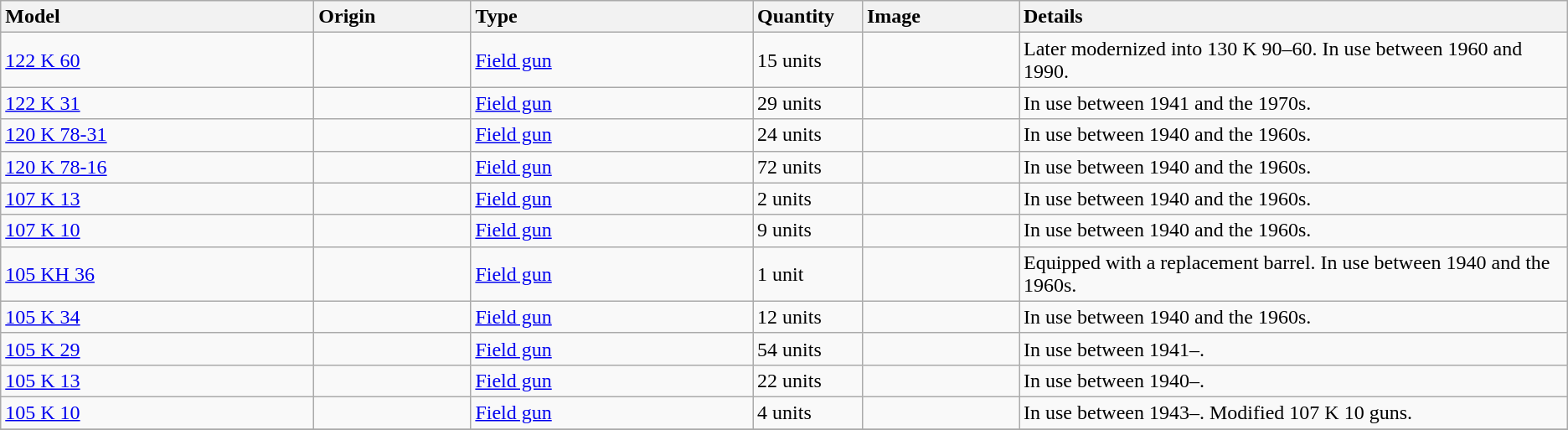<table class="wikitable sortable">
<tr>
<th style="text-align: left; width:20%;">Model</th>
<th style="text-align: left; width:10%;">Origin</th>
<th style="text-align: left; width:18%;">Type</th>
<th style="text-align: left; width:7%;">Quantity</th>
<th style="text-align: left; width:10%;">Image</th>
<th style="text-align: left; width:35%;">Details</th>
</tr>
<tr>
<td><a href='#'>122 K 60</a></td>
<td></td>
<td><a href='#'>Field gun</a></td>
<td>15 units</td>
<td></td>
<td>Later modernized into 130 K 90–60. In use between 1960 and 1990.</td>
</tr>
<tr>
<td><a href='#'>122 K 31</a></td>
<td></td>
<td><a href='#'>Field gun</a></td>
<td>29 units</td>
<td></td>
<td>In use between 1941 and the 1970s.</td>
</tr>
<tr>
<td><a href='#'>120 K 78-31</a></td>
<td></td>
<td><a href='#'>Field gun</a></td>
<td>24 units</td>
<td></td>
<td>In use between 1940 and the 1960s.</td>
</tr>
<tr>
<td><a href='#'>120 K 78-16</a></td>
<td></td>
<td><a href='#'>Field gun</a></td>
<td>72 units</td>
<td></td>
<td>In use between 1940 and the 1960s.</td>
</tr>
<tr>
<td><a href='#'>107 K 13</a></td>
<td></td>
<td><a href='#'>Field gun</a></td>
<td>2 units</td>
<td></td>
<td>In use between 1940 and the 1960s.</td>
</tr>
<tr>
<td><a href='#'>107 K 10</a></td>
<td></td>
<td><a href='#'>Field gun</a></td>
<td>9 units</td>
<td></td>
<td>In use between 1940 and the 1960s.</td>
</tr>
<tr>
<td><a href='#'>105 KH 36</a></td>
<td></td>
<td><a href='#'>Field gun</a></td>
<td>1 unit</td>
<td></td>
<td>Equipped with a replacement barrel. In use between 1940 and the 1960s.</td>
</tr>
<tr>
<td><a href='#'>105 K 34</a></td>
<td></td>
<td><a href='#'>Field gun</a></td>
<td>12 units</td>
<td></td>
<td>In use between 1940 and the 1960s.</td>
</tr>
<tr>
<td><a href='#'>105 K 29</a></td>
<td></td>
<td><a href='#'>Field gun</a></td>
<td>54 units</td>
<td></td>
<td>In use between 1941–.</td>
</tr>
<tr>
<td><a href='#'>105 K 13</a></td>
<td></td>
<td><a href='#'>Field gun</a></td>
<td>22 units</td>
<td></td>
<td>In use between 1940–.</td>
</tr>
<tr>
<td><a href='#'>105 K 10</a></td>
<td></td>
<td><a href='#'>Field gun</a></td>
<td>4 units</td>
<td></td>
<td>In use between 1943–. Modified 107 K 10 guns.</td>
</tr>
<tr>
</tr>
</table>
